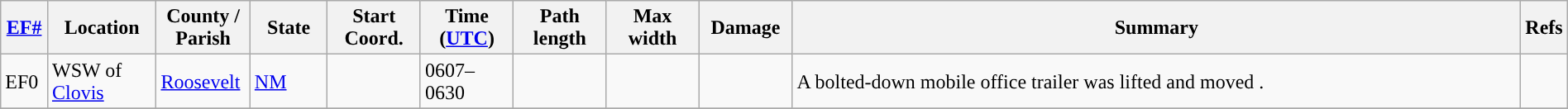<table class="wikitable sortable" style="width:100%;">
<tr>
<th scope="col"  style="width:3%; text-align:center;"><a href='#'>EF#</a></th>
<th scope="col"  style="width:7%; text-align:center;" class="unsortable">Location</th>
<th scope="col"  style="width:6%; text-align:center;" class="unsortable">County / Parish</th>
<th scope="col"  style="width:5%; text-align:center;">State</th>
<th scope="col"  style="width:6%; text-align:center;">Start Coord.</th>
<th scope="col"  style="width:6%; text-align:center;">Time (<a href='#'>UTC</a>)</th>
<th scope="col"  style="width:6%; text-align:center;">Path length</th>
<th scope="col"  style="width:6%; text-align:center;">Max width</th>
<th scope="col"  style="width:6%; text-align:center;">Damage</th>
<th scope="col" class="unsortable" style="width:48%; text-align:center;">Summary</th>
<th scope="col" class="unsortable" style="width:48%; text-align:center;">Refs</th>
</tr>
<tr>
<td>EF0</td>
<td>WSW of <a href='#'>Clovis</a></td>
<td><a href='#'>Roosevelt</a></td>
<td><a href='#'>NM</a></td>
<td></td>
<td>0607–0630</td>
<td></td>
<td></td>
<td></td>
<td>A  bolted-down mobile office trailer was lifted and moved .</td>
<td></td>
</tr>
<tr>
</tr>
</table>
